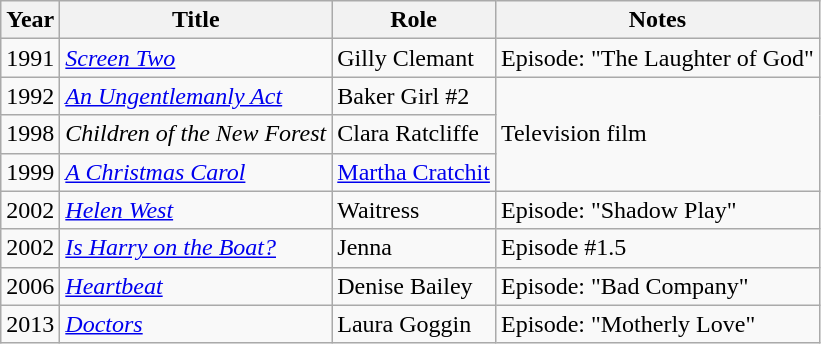<table class="wikitable sortable">
<tr>
<th>Year</th>
<th>Title</th>
<th>Role</th>
<th>Notes</th>
</tr>
<tr>
<td>1991</td>
<td><em><a href='#'>Screen Two</a></em></td>
<td>Gilly Clemant</td>
<td>Episode: "The Laughter of God"</td>
</tr>
<tr>
<td>1992</td>
<td><em><a href='#'>An Ungentlemanly Act</a></em></td>
<td>Baker Girl #2</td>
<td rowspan="3">Television film</td>
</tr>
<tr>
<td>1998</td>
<td><em>Children of the New Forest</em></td>
<td>Clara Ratcliffe</td>
</tr>
<tr>
<td>1999</td>
<td><a href='#'><em>A Christmas Carol</em></a></td>
<td><a href='#'>Martha Cratchit</a></td>
</tr>
<tr>
<td>2002</td>
<td><a href='#'><em>Helen West</em></a></td>
<td>Waitress</td>
<td>Episode: "Shadow Play"</td>
</tr>
<tr>
<td>2002</td>
<td><em><a href='#'>Is Harry on the Boat?</a></em></td>
<td>Jenna</td>
<td>Episode #1.5</td>
</tr>
<tr>
<td>2006</td>
<td><a href='#'><em>Heartbeat</em></a></td>
<td>Denise Bailey</td>
<td>Episode: "Bad Company"</td>
</tr>
<tr>
<td>2013</td>
<td><a href='#'><em>Doctors</em></a></td>
<td>Laura Goggin</td>
<td>Episode: "Motherly Love"</td>
</tr>
</table>
